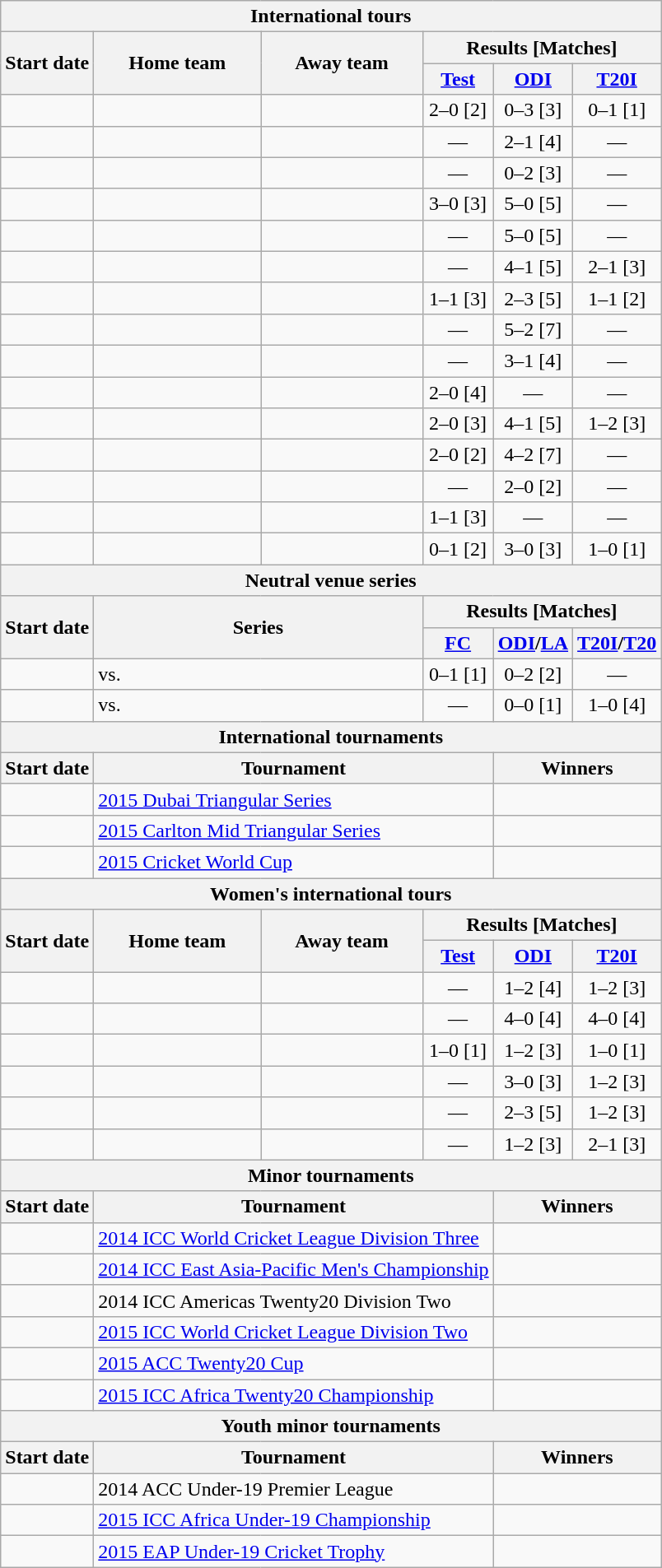<table class="wikitable sortable" style="text-align:center; white-space:nowrap">
<tr>
<th colspan="6">International tours</th>
</tr>
<tr>
<th rowspan=2>Start date</th>
<th rowspan=2>Home team</th>
<th rowspan=2>Away team</th>
<th colspan=3 class="unsortable">Results [Matches]</th>
</tr>
<tr>
<th width=50 class="unsortable"><a href='#'>Test</a></th>
<th width=50 class="unsortable"><a href='#'>ODI</a></th>
<th width=50 class="unsortable"><a href='#'>T20I</a></th>
</tr>
<tr>
<td style="text-align:left"><a href='#'></a></td>
<td style="text-align:left"></td>
<td style="text-align:left"></td>
<td>2–0 [2]</td>
<td>0–3 [3]</td>
<td>0–1 [1]</td>
</tr>
<tr>
<td style="text-align:left"><a href='#'></a></td>
<td style="text-align:left"></td>
<td style="text-align:left"></td>
<td>—</td>
<td>2–1 [4]</td>
<td>—<br></td>
</tr>
<tr>
<td style="text-align:left"><a href='#'></a></td>
<td style="text-align:left"></td>
<td style="text-align:left"></td>
<td>—</td>
<td>0–2 [3]</td>
<td>—</td>
</tr>
<tr>
<td style="text-align:left"><a href='#'></a></td>
<td style="text-align:left"></td>
<td style="text-align:left"></td>
<td>3–0 [3]</td>
<td>5–0 [5]</td>
<td>—</td>
</tr>
<tr>
<td style="text-align:left"><a href='#'></a></td>
<td style="text-align:left"></td>
<td style="text-align:left"></td>
<td>—</td>
<td>5–0 [5]</td>
<td>—</td>
</tr>
<tr>
<td style="text-align:left"><a href='#'></a></td>
<td style="text-align:left"></td>
<td style="text-align:left"></td>
<td>—</td>
<td>4–1 [5]</td>
<td>2–1 [3]</td>
</tr>
<tr>
<td style="text-align:left"><a href='#'></a></td>
<td style="text-align:left"></td>
<td style="text-align:left"></td>
<td>1–1 [3]</td>
<td>2–3 [5]</td>
<td>1–1 [2]</td>
</tr>
<tr>
<td style="text-align:left"><a href='#'></a></td>
<td style="text-align:left"></td>
<td style="text-align:left"></td>
<td>—</td>
<td>5–2 [7]</td>
<td>—</td>
</tr>
<tr>
<td style="text-align:left"><a href='#'></a></td>
<td style="text-align:left"></td>
<td style="text-align:left"></td>
<td>—</td>
<td>3–1 [4]</td>
<td>—</td>
</tr>
<tr>
<td style="text-align:left"><a href='#'></a></td>
<td style="text-align:left"></td>
<td style="text-align:left"></td>
<td>2–0 [4]</td>
<td>—</td>
<td>—</td>
</tr>
<tr>
<td style="text-align:left"><a href='#'></a></td>
<td style="text-align:left"></td>
<td style="text-align:left"></td>
<td>2–0 [3]</td>
<td>4–1 [5]</td>
<td>1–2 [3]</td>
</tr>
<tr>
<td style="text-align:left"><a href='#'></a></td>
<td style="text-align:left"></td>
<td style="text-align:left"></td>
<td>2–0 [2]</td>
<td>4–2 [7]</td>
<td>—</td>
</tr>
<tr>
<td style="text-align:left"><a href='#'></a></td>
<td style="text-align:left"></td>
<td style="text-align:left"></td>
<td>—</td>
<td>2–0 [2]</td>
<td>—</td>
</tr>
<tr>
<td style="text-align:left"><a href='#'></a></td>
<td style="text-align:left"></td>
<td style="text-align:left"></td>
<td>1–1 [3]</td>
<td>—</td>
<td>—</td>
</tr>
<tr>
<td style="text-align:left"><a href='#'></a></td>
<td style="text-align:left"></td>
<td style="text-align:left"></td>
<td>0–1 [2]</td>
<td>3–0 [3]</td>
<td>1–0 [1]</td>
</tr>
<tr class="sortbottom">
<th colspan="6">Neutral venue series</th>
</tr>
<tr class="sortbottom">
<th rowspan=2>Start date</th>
<th colspan=2 rowspan=2>Series</th>
<th colspan=3 class="unsortable">Results [Matches]</th>
</tr>
<tr>
<th width=50 class="unsortable"><a href='#'>FC</a></th>
<th width=50 class="unsortable"><a href='#'>ODI</a>/<a href='#'>LA</a></th>
<th width=50 class="unsortable"><a href='#'>T20I</a>/<a href='#'>T20</a></th>
</tr>
<tr class="sortbottom">
<td style="text-align:left"><a href='#'></a></td>
<td colspan=2 style="text-align:left">  vs. </td>
<td>0–1 [1]</td>
<td>0–2 [2]</td>
<td>—</td>
</tr>
<tr>
<td style="text-align:left"><a href='#'></a></td>
<td colspan=2 style="text-align:left">  vs. </td>
<td>—</td>
<td>0–0 [1]</td>
<td>1–0 [4]</td>
</tr>
<tr class="sortbottom">
<th colspan="6">International tournaments</th>
</tr>
<tr class="sortbottom">
<th>Start date</th>
<th colspan=3>Tournament</th>
<th colspan=2>Winners</th>
</tr>
<tr class="sortbottom">
<td style="text-align:left"><a href='#'></a></td>
<td style="text-align:left" colspan=3> <a href='#'>2015 Dubai Triangular Series</a></td>
<td style="text-align:left" colspan=2></td>
</tr>
<tr>
<td style="text-align:left"><a href='#'></a></td>
<td style="text-align:left" colspan=3> <a href='#'>2015 Carlton Mid Triangular Series</a></td>
<td style="text-align:left" colspan=2></td>
</tr>
<tr>
<td style="text-align:left"><a href='#'></a></td>
<td style="text-align:left" colspan=3> <a href='#'>2015 Cricket World Cup</a></td>
<td style="text-align:left" colspan=2></td>
</tr>
<tr>
<th colspan="6">Women's international tours</th>
</tr>
<tr>
<th rowspan=2>Start date</th>
<th rowspan=2>Home team</th>
<th rowspan=2>Away team</th>
<th colspan=3 class="unsortable">Results [Matches]</th>
</tr>
<tr>
<th width=50 class="unsortable"><a href='#'>Test</a></th>
<th width=50 class="unsortable"><a href='#'>ODI</a></th>
<th width=50 class="unsortable"><a href='#'>T20I</a></th>
</tr>
<tr>
<td style="text-align:left"><a href='#'></a></td>
<td style="text-align:left"></td>
<td style="text-align:left"></td>
<td>—</td>
<td>1–2 [4]</td>
<td>1–2 [3]</td>
</tr>
<tr>
<td style="text-align:left"><a href='#'></a></td>
<td style="text-align:left"></td>
<td style="text-align:left"></td>
<td>—</td>
<td>4–0 [4]</td>
<td>4–0 [4]</td>
</tr>
<tr>
<td style="text-align:left"><a href='#'></a></td>
<td style="text-align:left"></td>
<td style="text-align:left"></td>
<td>1–0 [1]</td>
<td>1–2 [3]</td>
<td>1–0 [1]</td>
</tr>
<tr>
<td style="text-align:left"><a href='#'></a></td>
<td style="text-align:left"></td>
<td style="text-align:left"></td>
<td>—</td>
<td>3–0 [3]</td>
<td>1–2 [3]</td>
</tr>
<tr>
<td style="text-align:left"><a href='#'></a></td>
<td style="text-align:left"></td>
<td style="text-align:left"></td>
<td>—</td>
<td>2–3 [5]</td>
<td>1–2 [3]</td>
</tr>
<tr>
<td style="text-align:left"><a href='#'></a></td>
<td style="text-align:left"></td>
<td style="text-align:left"></td>
<td>—</td>
<td>1–2 [3]</td>
<td>2–1 [3]</td>
</tr>
<tr>
<th colspan="6">Minor tournaments</th>
</tr>
<tr class="sortbottom">
<th>Start date</th>
<th colspan=3>Tournament</th>
<th colspan=2>Winners</th>
</tr>
<tr class="sortbottom">
<td style="text-align:left"><a href='#'></a></td>
<td style="text-align:left" colspan=3> <a href='#'>2014 ICC World Cricket League Division Three</a></td>
<td style="text-align:left" colspan=2></td>
</tr>
<tr>
<td style="text-align:left"><a href='#'></a></td>
<td style="text-align:left" colspan=3> <a href='#'>2014 ICC East Asia-Pacific Men's Championship</a></td>
<td style="text-align:left" colspan=2></td>
</tr>
<tr>
<td style="text-align:left"><a href='#'></a></td>
<td style="text-align:left" colspan=3> 2014 ICC Americas Twenty20 Division Two</td>
<td style="text-align:left" colspan=2></td>
</tr>
<tr>
<td style="text-align:left"><a href='#'></a></td>
<td style="text-align:left" colspan=3> <a href='#'>2015 ICC World Cricket League Division Two</a></td>
<td style="text-align:left" colspan=2></td>
</tr>
<tr>
<td style="text-align:left"><a href='#'></a></td>
<td style="text-align:left" colspan=3> <a href='#'>2015 ACC Twenty20 Cup</a></td>
<td style="text-align:left" colspan=2></td>
</tr>
<tr>
<td style="text-align:left"><a href='#'></a></td>
<td style="text-align:left" colspan=3> <a href='#'>2015 ICC Africa Twenty20 Championship</a></td>
<td style="text-align:left" colspan=2></td>
</tr>
<tr>
<th colspan="6">Youth minor tournaments</th>
</tr>
<tr class="sortbottom">
<th>Start date</th>
<th colspan=3>Tournament</th>
<th colspan=2>Winners</th>
</tr>
<tr class="sortbottom">
<td style="text-align:left"><a href='#'></a></td>
<td style="text-align:left" colspan=3> 2014 ACC Under-19 Premier League</td>
<td style="text-align:left" colspan=2></td>
</tr>
<tr>
<td style="text-align:left"><a href='#'></a></td>
<td style="text-align:left" colspan=3> <a href='#'>2015 ICC Africa Under-19 Championship</a></td>
<td style="text-align:left" colspan=2></td>
</tr>
<tr>
<td style="text-align:left"><a href='#'></a></td>
<td style="text-align:left" colspan=3> <a href='#'>2015 EAP Under-19 Cricket Trophy</a></td>
<td style="text-align:left" colspan=2></td>
</tr>
</table>
